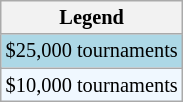<table class=wikitable style="font-size:85%">
<tr>
<th>Legend</th>
</tr>
<tr style="background:lightblue;">
<td>$25,000 tournaments</td>
</tr>
<tr style="background:#f0f8ff;">
<td>$10,000 tournaments</td>
</tr>
</table>
